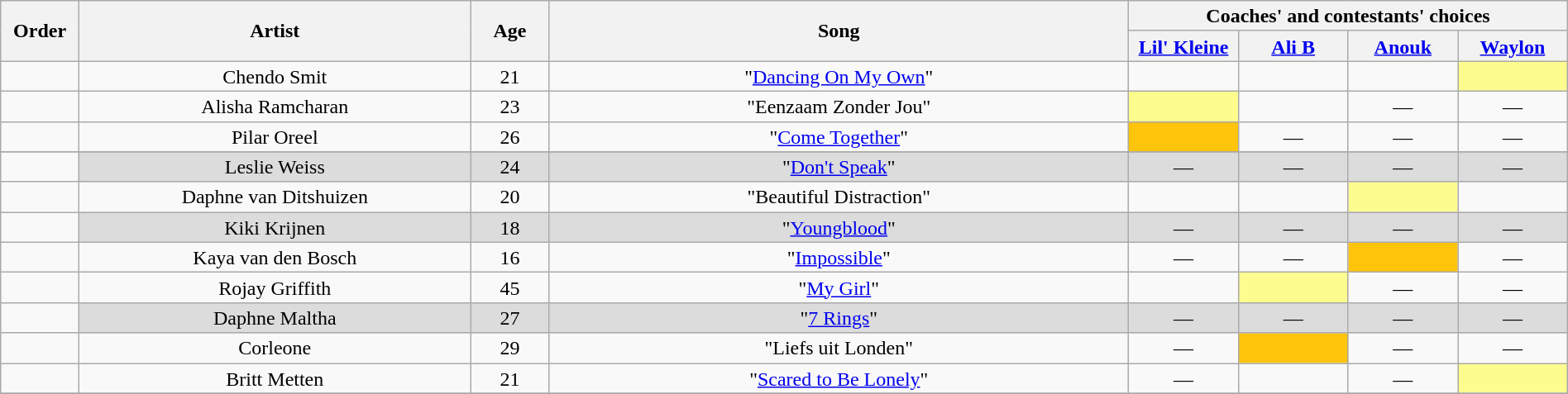<table class="wikitable" style="text-align:center; line-height:17px; width:100%;">
<tr>
<th rowspan="2" scope="col" style="width:05%;">Order</th>
<th rowspan="2" scope="col" style="width:25%;">Artist</th>
<th rowspan="2" scope="col" style="width:05%;">Age</th>
<th rowspan="2" scope="col" style="width:37%;">Song</th>
<th colspan="4">Coaches' and contestants' choices</th>
</tr>
<tr>
<th style="width:07%;"><a href='#'>Lil' Kleine</a></th>
<th nowrap="" style="width:07%;"><a href='#'>Ali B</a></th>
<th style="width:07%;"><a href='#'>Anouk</a></th>
<th style="width:07%;"><a href='#'>Waylon</a></th>
</tr>
<tr>
<td></td>
<td>Chendo Smit</td>
<td>21</td>
<td>"<a href='#'>Dancing On My Own</a>"</td>
<td><strong></strong></td>
<td><strong></strong></td>
<td><strong></strong></td>
<td style="background:#fdfc8f;"></td>
</tr>
<tr>
<td></td>
<td>Alisha Ramcharan</td>
<td>23</td>
<td>"Eenzaam Zonder Jou"</td>
<td style="background:#fdfc8f;"></td>
<td><strong></strong></td>
<td>—</td>
<td>—</td>
</tr>
<tr>
<td></td>
<td>Pilar Oreel</td>
<td>26</td>
<td>"<a href='#'>Come Together</a>"</td>
<td style="background: #ffc40c;"><strong></strong></td>
<td>—</td>
<td>—</td>
<td>—</td>
</tr>
<tr>
</tr>
<tr>
<td></td>
<td style="background:#DCDCDC;">Leslie Weiss</td>
<td style="background:#DCDCDC;">24</td>
<td style="background:#DCDCDC;">"<a href='#'>Don't Speak</a>"</td>
<td style="background:#DCDCDC;">—</td>
<td style="background:#DCDCDC;">—</td>
<td style="background:#DCDCDC;">—</td>
<td style="background:#DCDCDC;">—</td>
</tr>
<tr>
<td></td>
<td>Daphne van Ditshuizen</td>
<td>20</td>
<td>"Beautiful Distraction"</td>
<td><strong></strong></td>
<td><strong></strong></td>
<td style="background:#fdfc8f;"></td>
<td><strong></strong></td>
</tr>
<tr>
<td></td>
<td style="background:#DCDCDC;">Kiki Krijnen</td>
<td style="background:#DCDCDC;">18</td>
<td style="background:#DCDCDC;">"<a href='#'>Youngblood</a>"</td>
<td style="background:#DCDCDC;">—</td>
<td style="background:#DCDCDC;">—</td>
<td style="background:#DCDCDC;">—</td>
<td style="background:#DCDCDC;">—</td>
</tr>
<tr>
<td></td>
<td>Kaya van den Bosch</td>
<td>16</td>
<td>"<a href='#'>Impossible</a>"</td>
<td>—</td>
<td>—</td>
<td style="background: #ffc40c;"><strong></strong></td>
<td>—</td>
</tr>
<tr>
<td></td>
<td>Rojay Griffith</td>
<td>45</td>
<td>"<a href='#'>My Girl</a>"</td>
<td><strong></strong></td>
<td style="background:#fdfc8f;"></td>
<td>—</td>
<td>—</td>
</tr>
<tr>
<td></td>
<td style="background:#DCDCDC;">Daphne Maltha</td>
<td style="background:#DCDCDC;">27</td>
<td style="background:#DCDCDC;">"<a href='#'>7 Rings</a>"</td>
<td style="background:#DCDCDC;">—</td>
<td style="background:#DCDCDC;">—</td>
<td style="background:#DCDCDC;">—</td>
<td style="background:#DCDCDC;">—</td>
</tr>
<tr>
<td></td>
<td>Corleone</td>
<td>29</td>
<td>"Liefs uit Londen"</td>
<td>—</td>
<td style="background: #ffc40c;"><strong></strong></td>
<td>—</td>
<td>—</td>
</tr>
<tr>
<td></td>
<td>Britt Metten</td>
<td>21</td>
<td>"<a href='#'>Scared to Be Lonely</a>"</td>
<td>—</td>
<td><strong></strong></td>
<td>—</td>
<td style="background:#fdfc8f;"></td>
</tr>
<tr>
</tr>
</table>
